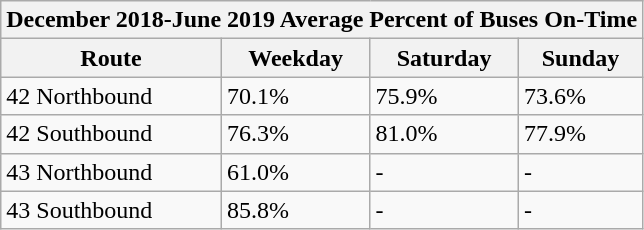<table class="wikitable">
<tr>
<th colspan="4">December 2018-June 2019 Average Percent of Buses On-Time</th>
</tr>
<tr>
<th>Route</th>
<th>Weekday</th>
<th>Saturday</th>
<th>Sunday</th>
</tr>
<tr>
<td>42 Northbound</td>
<td>70.1%</td>
<td>75.9%</td>
<td>73.6%</td>
</tr>
<tr>
<td>42 Southbound</td>
<td>76.3%</td>
<td>81.0%</td>
<td>77.9%</td>
</tr>
<tr>
<td>43 Northbound</td>
<td>61.0%</td>
<td>-</td>
<td>-</td>
</tr>
<tr>
<td>43 Southbound</td>
<td>85.8%</td>
<td>-</td>
<td>-</td>
</tr>
</table>
